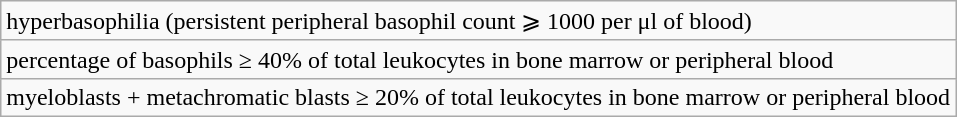<table class="wikitable">
<tr>
<td colspan="1" rowspan="1">hyperbasophilia (persistent peripheral basophil count ⩾ 1000 per μl of blood)</td>
</tr>
<tr>
<td colspan="1" rowspan="1">percentage of basophils ≥ 40% of total leukocytes in bone marrow or peripheral blood</td>
</tr>
<tr>
<td colspan="1" rowspan="1">myeloblasts + metachromatic blasts ≥ 20% of total leukocytes in bone marrow or peripheral blood</td>
</tr>
</table>
